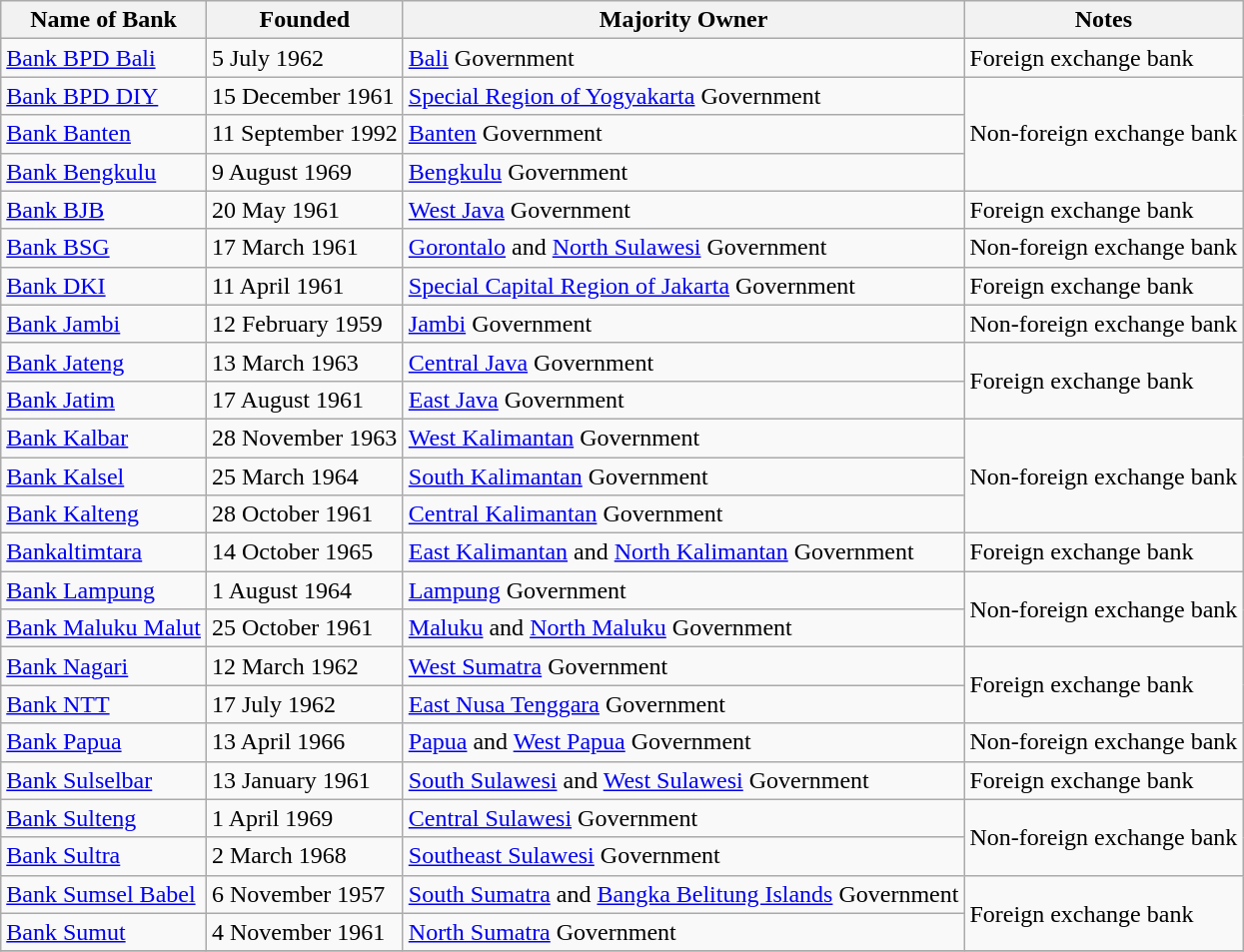<table class="wikitable" border="1" class="wikitable sortable">
<tr>
<th>Name of Bank</th>
<th>Founded</th>
<th>Majority Owner</th>
<th>Notes</th>
</tr>
<tr>
<td><a href='#'>Bank BPD Bali</a></td>
<td>5 July 1962</td>
<td><a href='#'>Bali</a> Government</td>
<td>Foreign exchange bank</td>
</tr>
<tr>
<td><a href='#'>Bank BPD DIY</a></td>
<td>15 December 1961</td>
<td><a href='#'>Special Region of Yogyakarta</a> Government</td>
<td rowspan="3">Non-foreign exchange bank</td>
</tr>
<tr>
<td><a href='#'>Bank Banten</a></td>
<td>11 September 1992</td>
<td><a href='#'>Banten</a> Government</td>
</tr>
<tr>
<td><a href='#'>Bank Bengkulu</a></td>
<td>9 August 1969</td>
<td><a href='#'>Bengkulu</a> Government</td>
</tr>
<tr>
<td><a href='#'>Bank BJB</a></td>
<td>20 May 1961</td>
<td><a href='#'>West Java</a> Government</td>
<td>Foreign exchange bank</td>
</tr>
<tr>
<td><a href='#'>Bank BSG</a></td>
<td>17 March 1961</td>
<td><a href='#'>Gorontalo</a> and <a href='#'>North Sulawesi</a> Government</td>
<td>Non-foreign exchange bank</td>
</tr>
<tr>
<td><a href='#'>Bank DKI</a></td>
<td>11 April 1961</td>
<td><a href='#'>Special Capital Region of Jakarta</a> Government</td>
<td>Foreign exchange bank</td>
</tr>
<tr>
<td><a href='#'>Bank Jambi</a></td>
<td>12 February 1959</td>
<td><a href='#'>Jambi</a> Government</td>
<td>Non-foreign exchange bank</td>
</tr>
<tr>
<td><a href='#'>Bank Jateng</a></td>
<td>13 March 1963</td>
<td><a href='#'>Central Java</a> Government</td>
<td rowspan="2">Foreign exchange bank</td>
</tr>
<tr>
<td><a href='#'>Bank Jatim</a></td>
<td>17 August 1961</td>
<td><a href='#'>East Java</a> Government</td>
</tr>
<tr>
<td><a href='#'>Bank Kalbar</a></td>
<td>28 November 1963</td>
<td><a href='#'>West Kalimantan</a> Government</td>
<td rowspan="3">Non-foreign exchange bank</td>
</tr>
<tr>
<td><a href='#'>Bank Kalsel</a></td>
<td>25 March 1964</td>
<td><a href='#'>South Kalimantan</a> Government</td>
</tr>
<tr>
<td><a href='#'>Bank Kalteng</a></td>
<td>28 October 1961</td>
<td><a href='#'>Central Kalimantan</a> Government</td>
</tr>
<tr>
<td><a href='#'>Bankaltimtara</a></td>
<td>14 October 1965</td>
<td><a href='#'>East Kalimantan</a> and <a href='#'>North Kalimantan</a> Government</td>
<td>Foreign exchange bank</td>
</tr>
<tr>
<td><a href='#'>Bank Lampung</a></td>
<td>1 August 1964</td>
<td><a href='#'>Lampung</a> Government</td>
<td rowspan="2">Non-foreign exchange bank</td>
</tr>
<tr>
<td><a href='#'>Bank Maluku Malut</a></td>
<td>25 October 1961</td>
<td><a href='#'>Maluku</a> and <a href='#'>North Maluku</a> Government</td>
</tr>
<tr>
<td><a href='#'>Bank Nagari</a></td>
<td>12 March 1962</td>
<td><a href='#'>West Sumatra</a> Government</td>
<td rowspan="2">Foreign exchange bank</td>
</tr>
<tr>
<td><a href='#'>Bank NTT</a></td>
<td>17 July 1962</td>
<td><a href='#'>East Nusa Tenggara</a> Government</td>
</tr>
<tr>
<td><a href='#'>Bank Papua</a></td>
<td>13 April 1966</td>
<td><a href='#'>Papua</a> and <a href='#'>West Papua</a> Government</td>
<td>Non-foreign exchange bank</td>
</tr>
<tr>
<td><a href='#'>Bank Sulselbar</a></td>
<td>13 January 1961</td>
<td><a href='#'>South Sulawesi</a> and <a href='#'>West Sulawesi</a> Government</td>
<td>Foreign exchange bank</td>
</tr>
<tr>
<td><a href='#'>Bank Sulteng</a></td>
<td>1 April 1969</td>
<td><a href='#'>Central Sulawesi</a> Government</td>
<td rowspan="2">Non-foreign exchange bank</td>
</tr>
<tr>
<td><a href='#'>Bank Sultra</a></td>
<td>2 March 1968</td>
<td><a href='#'>Southeast Sulawesi</a> Government</td>
</tr>
<tr>
<td><a href='#'>Bank Sumsel Babel</a></td>
<td>6 November 1957</td>
<td><a href='#'>South Sumatra</a> and <a href='#'>Bangka Belitung Islands</a> Government</td>
<td rowspan="2">Foreign exchange bank</td>
</tr>
<tr>
<td><a href='#'>Bank Sumut</a></td>
<td>4 November 1961</td>
<td><a href='#'>North Sumatra</a> Government</td>
</tr>
<tr>
</tr>
</table>
